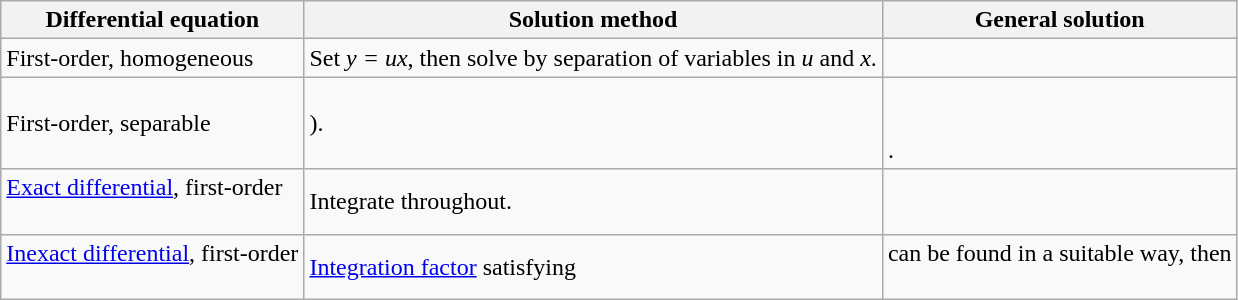<table class="wikitable">
<tr>
<th scope="col">Differential equation</th>
<th scope="col">Solution method</th>
<th scope="col">General solution</th>
</tr>
<tr>
<td>First-order, homogeneous<br></td>
<td>Set <em>y = ux</em>, then solve by separation of variables in <em>u</em> and <em>x</em>.</td>
<td></td>
</tr>
<tr>
<td>First-order, separable<br></td>
<td>).</td>
<td><br><br>.</td>
</tr>
<tr>
<td><a href='#'>Exact differential</a>, first-order<br><br></td>
<td>Integrate throughout.</td>
<td><br></td>
</tr>
<tr>
<td><a href='#'>Inexact differential</a>, first-order<br><br></td>
<td><a href='#'>Integration factor</a> satisfying<br></td>
<td> can be found in a suitable way, then<br><br></td>
</tr>
</table>
